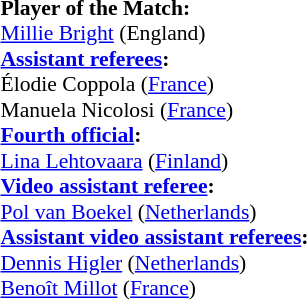<table style="width:100%; font-size:90%;">
<tr>
<td><br><strong>Player of the Match:</strong>
<br><a href='#'>Millie Bright</a> (England)<br><strong><a href='#'>Assistant referees</a>:</strong>
<br>Élodie Coppola (<a href='#'>France</a>)
<br>Manuela Nicolosi (<a href='#'>France</a>)
<br><strong><a href='#'>Fourth official</a>:</strong>
<br><a href='#'>Lina Lehtovaara</a> (<a href='#'>Finland</a>)
<br><strong><a href='#'>Video assistant referee</a>:</strong>
<br><a href='#'>Pol van Boekel</a> (<a href='#'>Netherlands</a>)
<br><strong><a href='#'>Assistant video assistant referees</a>:</strong>
<br><a href='#'>Dennis Higler</a> (<a href='#'>Netherlands</a>)
<br><a href='#'>Benoît Millot</a> (<a href='#'>France</a>)</td>
</tr>
</table>
